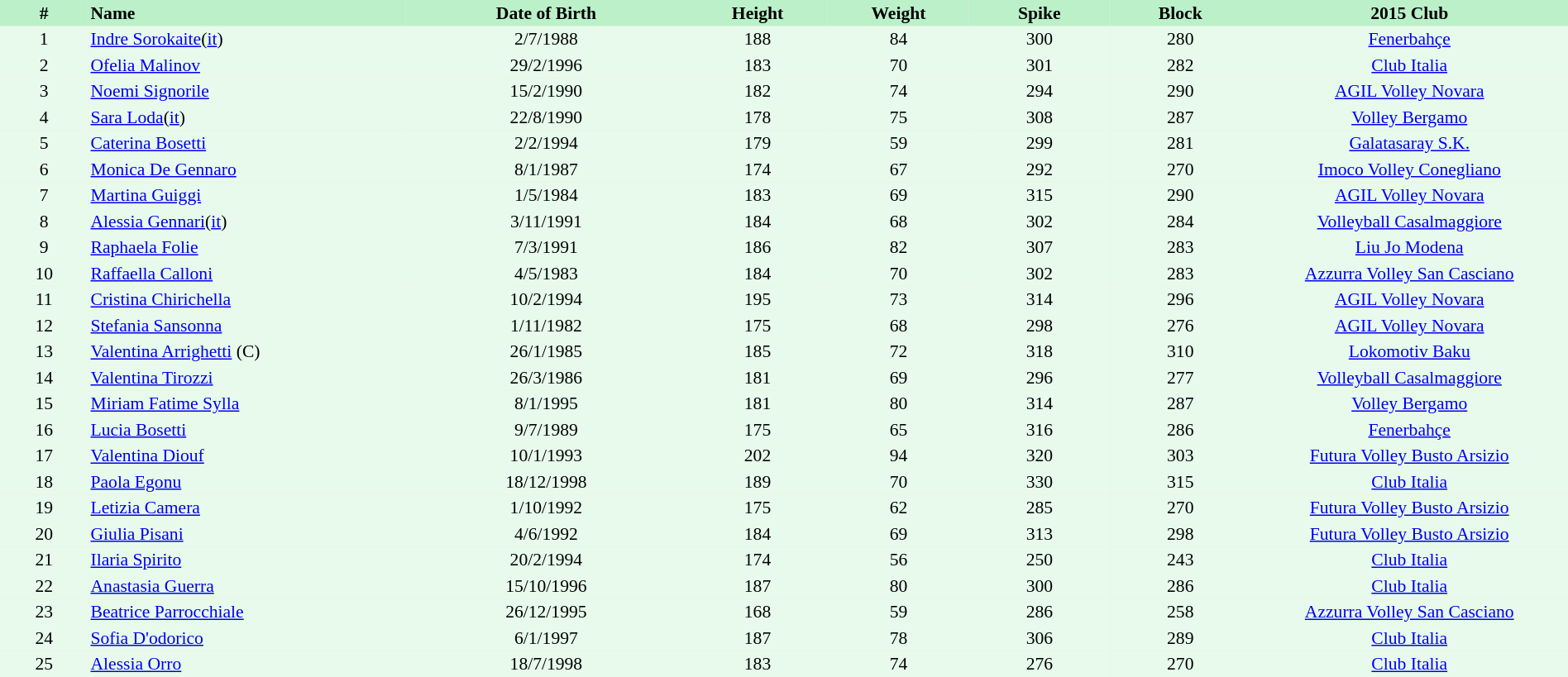<table border=0 cellpadding=2 cellspacing=0  |- bgcolor=#FFECCE style="text-align:center; font-size:90%;" width=100%>
<tr bgcolor=#BBF0C9>
<th width=5%>#</th>
<th width=18% align=left>Name</th>
<th width=16%>Date of Birth</th>
<th width=8%>Height</th>
<th width=8%>Weight</th>
<th width=8%>Spike</th>
<th width=8%>Block</th>
<th width=18%>2015 Club</th>
</tr>
<tr bgcolor=#E7FAEC>
<td>1</td>
<td align=left><a href='#'>Indre Sorokaite</a>(<a href='#'>it</a>)</td>
<td>2/7/1988</td>
<td>188</td>
<td>84</td>
<td>300</td>
<td>280</td>
<td><a href='#'>Fenerbahçe</a></td>
</tr>
<tr bgcolor=#E7FAEC>
<td>2</td>
<td align=left><a href='#'>Ofelia Malinov</a></td>
<td>29/2/1996</td>
<td>183</td>
<td>70</td>
<td>301</td>
<td>282</td>
<td><a href='#'>Club Italia</a></td>
</tr>
<tr bgcolor=#E7FAEC>
<td>3</td>
<td align=left><a href='#'>Noemi Signorile</a></td>
<td>15/2/1990</td>
<td>182</td>
<td>74</td>
<td>294</td>
<td>290</td>
<td><a href='#'>AGIL Volley Novara</a></td>
</tr>
<tr bgcolor=#E7FAEC>
<td>4</td>
<td align=left><a href='#'>Sara Loda</a>(<a href='#'>it</a>)</td>
<td>22/8/1990</td>
<td>178</td>
<td>75</td>
<td>308</td>
<td>287</td>
<td><a href='#'>Volley Bergamo</a></td>
</tr>
<tr bgcolor=#E7FAEC>
<td>5</td>
<td align=left><a href='#'>Caterina Bosetti</a></td>
<td>2/2/1994</td>
<td>179</td>
<td>59</td>
<td>299</td>
<td>281</td>
<td><a href='#'>Galatasaray S.K.</a></td>
</tr>
<tr bgcolor=#E7FAEC>
<td>6</td>
<td align=left><a href='#'>Monica De Gennaro</a></td>
<td>8/1/1987</td>
<td>174</td>
<td>67</td>
<td>292</td>
<td>270</td>
<td><a href='#'>Imoco Volley Conegliano</a></td>
</tr>
<tr bgcolor=#E7FAEC>
<td>7</td>
<td align=left><a href='#'>Martina Guiggi</a></td>
<td>1/5/1984</td>
<td>183</td>
<td>69</td>
<td>315</td>
<td>290</td>
<td><a href='#'>AGIL Volley Novara</a></td>
</tr>
<tr bgcolor=#E7FAEC>
<td>8</td>
<td align=left><a href='#'>Alessia Gennari</a>(<a href='#'>it</a>)</td>
<td>3/11/1991</td>
<td>184</td>
<td>68</td>
<td>302</td>
<td>284</td>
<td><a href='#'>Volleyball Casalmaggiore</a></td>
</tr>
<tr bgcolor=#E7FAEC>
<td>9</td>
<td align=left><a href='#'>Raphaela Folie</a></td>
<td>7/3/1991</td>
<td>186</td>
<td>82</td>
<td>307</td>
<td>283</td>
<td><a href='#'>Liu Jo Modena</a></td>
</tr>
<tr bgcolor=#E7FAEC>
<td>10</td>
<td align=left><a href='#'>Raffaella Calloni</a></td>
<td>4/5/1983</td>
<td>184</td>
<td>70</td>
<td>302</td>
<td>283</td>
<td><a href='#'>Azzurra Volley San Casciano</a></td>
</tr>
<tr bgcolor=#E7FAEC>
<td>11</td>
<td align=left><a href='#'>Cristina Chirichella</a></td>
<td>10/2/1994</td>
<td>195</td>
<td>73</td>
<td>314</td>
<td>296</td>
<td><a href='#'>AGIL Volley Novara</a></td>
</tr>
<tr bgcolor=#E7FAEC>
<td>12</td>
<td align=left><a href='#'>Stefania Sansonna</a></td>
<td>1/11/1982</td>
<td>175</td>
<td>68</td>
<td>298</td>
<td>276</td>
<td><a href='#'>AGIL Volley Novara</a></td>
</tr>
<tr bgcolor=#E7FAEC>
<td>13</td>
<td align=left><a href='#'>Valentina Arrighetti</a> (C)</td>
<td>26/1/1985</td>
<td>185</td>
<td>72</td>
<td>318</td>
<td>310</td>
<td><a href='#'>Lokomotiv Baku</a></td>
</tr>
<tr bgcolor=#E7FAEC>
<td>14</td>
<td align=left><a href='#'>Valentina Tirozzi</a></td>
<td>26/3/1986</td>
<td>181</td>
<td>69</td>
<td>296</td>
<td>277</td>
<td><a href='#'>Volleyball Casalmaggiore</a></td>
</tr>
<tr bgcolor=#E7FAEC>
<td>15</td>
<td align=left><a href='#'>Miriam Fatime Sylla</a></td>
<td>8/1/1995</td>
<td>181</td>
<td>80</td>
<td>314</td>
<td>287</td>
<td><a href='#'>Volley Bergamo</a></td>
</tr>
<tr bgcolor=#E7FAEC>
<td>16</td>
<td align=left><a href='#'>Lucia Bosetti</a></td>
<td>9/7/1989</td>
<td>175</td>
<td>65</td>
<td>316</td>
<td>286</td>
<td><a href='#'>Fenerbahçe</a></td>
</tr>
<tr bgcolor=#E7FAEC>
<td>17</td>
<td align=left><a href='#'>Valentina Diouf</a></td>
<td>10/1/1993</td>
<td>202</td>
<td>94</td>
<td>320</td>
<td>303</td>
<td><a href='#'>Futura Volley Busto Arsizio</a></td>
</tr>
<tr bgcolor=#E7FAEC>
<td>18</td>
<td align=left><a href='#'>Paola Egonu</a></td>
<td>18/12/1998</td>
<td>189</td>
<td>70</td>
<td>330</td>
<td>315</td>
<td><a href='#'>Club Italia</a></td>
</tr>
<tr bgcolor=#E7FAEC>
<td>19</td>
<td align=left><a href='#'>Letizia Camera</a></td>
<td>1/10/1992</td>
<td>175</td>
<td>62</td>
<td>285</td>
<td>270</td>
<td><a href='#'>Futura Volley Busto Arsizio</a></td>
</tr>
<tr bgcolor=#E7FAEC>
<td>20</td>
<td align=left><a href='#'>Giulia Pisani</a></td>
<td>4/6/1992</td>
<td>184</td>
<td>69</td>
<td>313</td>
<td>298</td>
<td><a href='#'>Futura Volley Busto Arsizio</a></td>
</tr>
<tr bgcolor=#E7FAEC>
<td>21</td>
<td align=left><a href='#'>Ilaria Spirito</a></td>
<td>20/2/1994</td>
<td>174</td>
<td>56</td>
<td>250</td>
<td>243</td>
<td><a href='#'>Club Italia</a></td>
</tr>
<tr bgcolor=#E7FAEC>
<td>22</td>
<td align=left><a href='#'>Anastasia Guerra</a></td>
<td>15/10/1996</td>
<td>187</td>
<td>80</td>
<td>300</td>
<td>286</td>
<td><a href='#'>Club Italia</a></td>
</tr>
<tr bgcolor=#E7FAEC>
<td>23</td>
<td align=left><a href='#'>Beatrice Parrocchiale</a></td>
<td>26/12/1995</td>
<td>168</td>
<td>59</td>
<td>286</td>
<td>258</td>
<td><a href='#'>Azzurra Volley San Casciano</a></td>
</tr>
<tr bgcolor=#E7FAEC>
<td>24</td>
<td align=left><a href='#'>Sofia D'odorico</a></td>
<td>6/1/1997</td>
<td>187</td>
<td>78</td>
<td>306</td>
<td>289</td>
<td><a href='#'>Club Italia</a></td>
</tr>
<tr bgcolor=#E7FAEC>
<td>25</td>
<td align=left><a href='#'>Alessia Orro</a></td>
<td>18/7/1998</td>
<td>183</td>
<td>74</td>
<td>276</td>
<td>270</td>
<td><a href='#'>Club Italia</a></td>
</tr>
<tr>
</tr>
</table>
